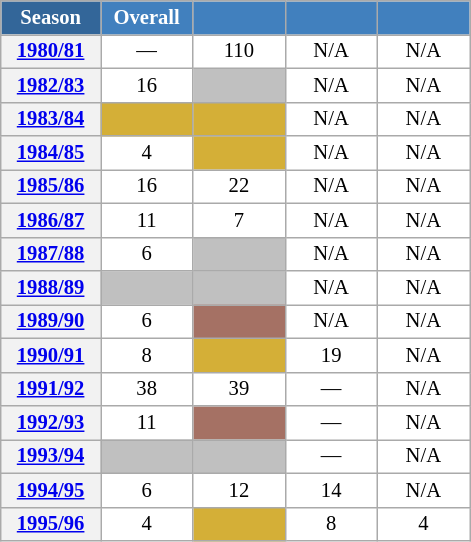<table class="wikitable" style="font-size:86%; text-align:center; border:grey solid 1px; border-collapse:collapse; background:#ffffff;">
<tr>
<th style="background-color:#369; color:white; width:60px;"> Season </th>
<th style="background-color:#4180be; color:white; width:55px;">Overall</th>
<th style="background-color:#4180be; color:white; width:55px;"></th>
<th style="background-color:#4180be; color:white; width:55px;"></th>
<th style="background-color:#4180be; color:white; width:55px;"></th>
</tr>
<tr>
<th scope=row align=center><a href='#'>1980/81</a></th>
<td align=center>—</td>
<td align=center>110</td>
<td align=center>N/A</td>
<td align=center>N/A</td>
</tr>
<tr>
<th scope=row align=center><a href='#'>1982/83</a></th>
<td align=center>16</td>
<td align=center bgcolor=silver></td>
<td align=center>N/A</td>
<td align=center>N/A</td>
</tr>
<tr>
<th scope=row align=center><a href='#'>1983/84</a></th>
<td align=center bgcolor=#D4AF37></td>
<td align=center bgcolor=#D4AF37></td>
<td align=center>N/A</td>
<td align=center>N/A</td>
</tr>
<tr>
<th scope=row align=center><a href='#'>1984/85</a></th>
<td align=center>4</td>
<td align=center bgcolor=#D4AF37></td>
<td align=center>N/A</td>
<td align=center>N/A</td>
</tr>
<tr>
<th scope=row align=center><a href='#'>1985/86</a></th>
<td align=center>16</td>
<td align=center>22</td>
<td align=center>N/A</td>
<td align=center>N/A</td>
</tr>
<tr>
<th scope=row align=center><a href='#'>1986/87</a></th>
<td align=center>11</td>
<td align=center>7</td>
<td align=center>N/A</td>
<td align=center>N/A</td>
</tr>
<tr>
<th scope=row align=center><a href='#'>1987/88</a></th>
<td align=center>6</td>
<td align=center bgcolor=silver></td>
<td align=center>N/A</td>
<td align=center>N/A</td>
</tr>
<tr>
<th scope=row align=center><a href='#'>1988/89</a></th>
<td align=center bgcolor=silver></td>
<td align=center bgcolor=silver></td>
<td align=center>N/A</td>
<td align=center>N/A</td>
</tr>
<tr>
<th scope=row align=center><a href='#'>1989/90</a></th>
<td align=center>6</td>
<td align=center bgcolor=#A57164></td>
<td align=center>N/A</td>
<td align=center>N/A</td>
</tr>
<tr>
<th scope=row align=center><a href='#'>1990/91</a></th>
<td align=center>8</td>
<td align=center bgcolor=#D4AF37></td>
<td align=center>19</td>
<td align=center>N/A</td>
</tr>
<tr>
<th scope=row align=center><a href='#'>1991/92</a></th>
<td align=center>38</td>
<td align=center>39</td>
<td align=center>—</td>
<td align=center>N/A</td>
</tr>
<tr>
<th scope=row align=center><a href='#'>1992/93</a></th>
<td align=center>11</td>
<td align=center bgcolor=#A57164></td>
<td align=center>—</td>
<td align=center>N/A</td>
</tr>
<tr>
<th scope=row align=center><a href='#'>1993/94</a></th>
<td align=center bgcolor=silver></td>
<td align=center bgcolor=silver></td>
<td align=center>—</td>
<td align=center>N/A</td>
</tr>
<tr>
<th scope=row align=center><a href='#'>1994/95</a></th>
<td align=center>6</td>
<td align=center>12</td>
<td align=center>14</td>
<td align=center>N/A</td>
</tr>
<tr>
<th scope=row align=center><a href='#'>1995/96</a></th>
<td align=center>4</td>
<td align=center bgcolor=#D4AF37></td>
<td align=center>8</td>
<td align=center>4</td>
</tr>
</table>
